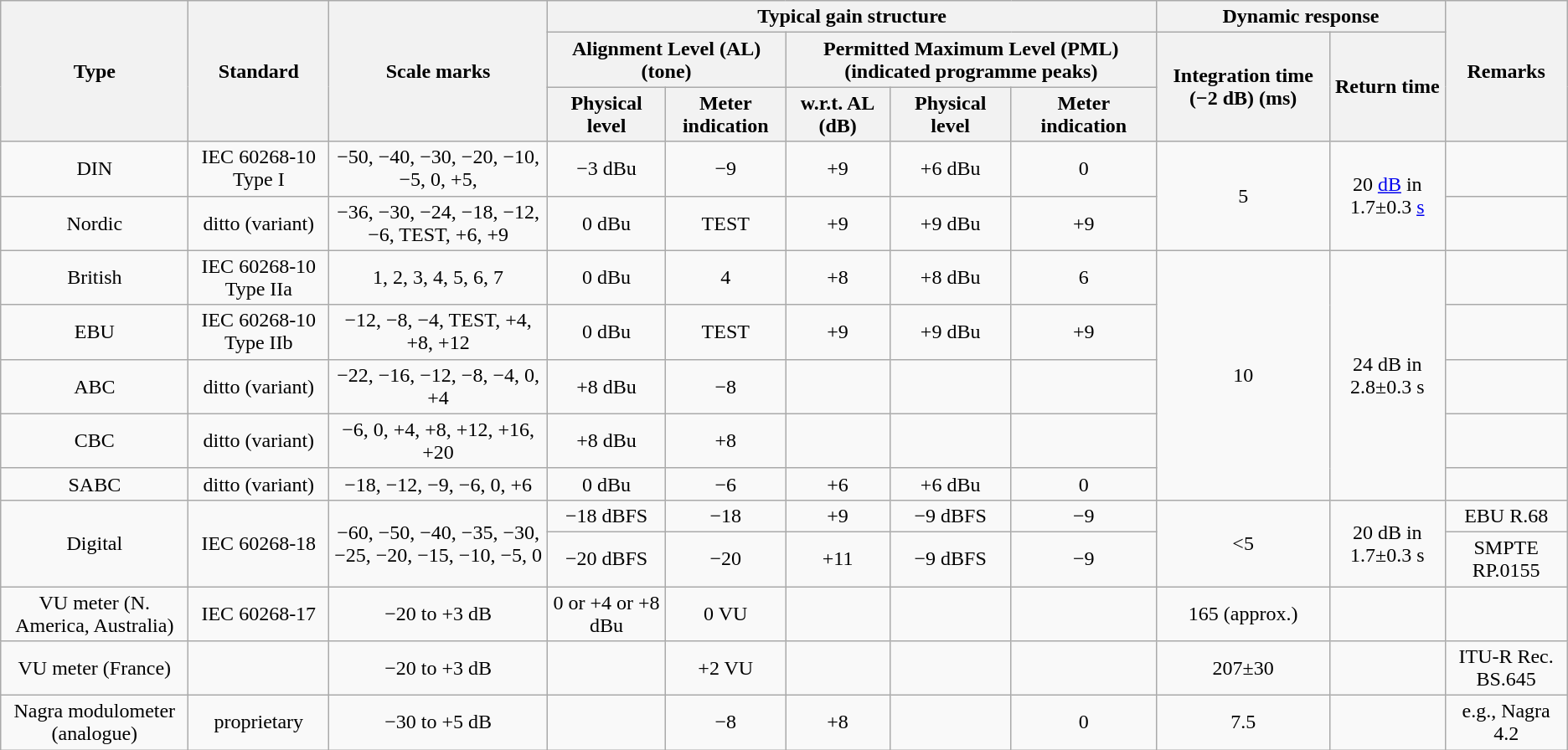<table class="wikitable" style="text-align: center">
<tr>
<th rowspan=3>Type</th>
<th rowspan=3>Standard</th>
<th rowspan=3>Scale marks</th>
<th colspan=5>Typical gain structure</th>
<th colspan=2>Dynamic response</th>
<th rowspan=3>Remarks</th>
</tr>
<tr>
<th colspan=2>Alignment Level (AL) (tone)</th>
<th colspan=3>Permitted Maximum Level (PML) (indicated programme peaks)</th>
<th rowspan=2>Integration time (−2 dB) (ms)</th>
<th rowspan=2>Return time</th>
</tr>
<tr>
<th>Physical level</th>
<th>Meter indication</th>
<th>w.r.t. AL (dB)</th>
<th>Physical level</th>
<th>Meter indication</th>
</tr>
<tr>
<td>DIN</td>
<td>IEC 60268-10 Type I</td>
<td>−50, −40, −30, −20, −10, −5, 0, +5,</td>
<td>−3 dBu</td>
<td>−9</td>
<td>+9</td>
<td>+6 dBu</td>
<td>0</td>
<td rowspan=2>5</td>
<td rowspan=2>20 <a href='#'>dB</a> in 1.7±0.3 <a href='#'>s</a></td>
<td></td>
</tr>
<tr>
<td>Nordic</td>
<td>ditto (variant)</td>
<td>−36, −30, −24, −18, −12, −6, TEST, +6, +9</td>
<td>0 dBu</td>
<td>TEST</td>
<td>+9</td>
<td>+9 dBu</td>
<td>+9</td>
<td></td>
</tr>
<tr>
<td>British</td>
<td>IEC 60268-10 Type IIa</td>
<td>1, 2, 3, 4, 5, 6, 7</td>
<td>0 dBu</td>
<td>4</td>
<td>+8</td>
<td>+8 dBu</td>
<td>6</td>
<td rowspan=5>10</td>
<td rowspan= 5>24 dB in 2.8±0.3 s</td>
<td></td>
</tr>
<tr>
<td>EBU</td>
<td>IEC 60268-10 Type IIb</td>
<td>−12, −8, −4, TEST, +4, +8, +12</td>
<td>0 dBu</td>
<td>TEST</td>
<td>+9</td>
<td>+9 dBu</td>
<td>+9</td>
<td></td>
</tr>
<tr>
<td>ABC</td>
<td>ditto (variant)</td>
<td>−22, −16, −12, −8, −4, 0, +4</td>
<td>+8 dBu</td>
<td>−8</td>
<td></td>
<td></td>
<td></td>
<td></td>
</tr>
<tr>
<td>CBC</td>
<td>ditto (variant)</td>
<td>−6, 0, +4, +8, +12, +16, +20</td>
<td>+8 dBu</td>
<td>+8</td>
<td></td>
<td></td>
<td></td>
<td></td>
</tr>
<tr>
<td>SABC</td>
<td>ditto (variant)</td>
<td>−18, −12, −9, −6, 0, +6</td>
<td>0 dBu</td>
<td>−6</td>
<td>+6</td>
<td>+6 dBu</td>
<td>0</td>
<td></td>
</tr>
<tr>
<td rowspan=2>Digital</td>
<td rowspan=2>IEC 60268-18</td>
<td rowspan=2>−60, −50, −40, −35, −30, −25, −20, −15, −10, −5, 0</td>
<td>−18 dBFS</td>
<td>−18</td>
<td>+9</td>
<td>−9 dBFS</td>
<td>−9</td>
<td rowspan=2><5</td>
<td rowspan=2>20 dB in 1.7±0.3 s</td>
<td>EBU R.68</td>
</tr>
<tr>
<td>−20 dBFS</td>
<td>−20</td>
<td>+11</td>
<td>−9 dBFS</td>
<td>−9</td>
<td>SMPTE RP.0155</td>
</tr>
<tr>
<td>VU meter (N. America, Australia)</td>
<td>IEC 60268-17</td>
<td>−20 to +3 dB</td>
<td>0 or +4 or +8 dBu</td>
<td>0 VU</td>
<td></td>
<td></td>
<td></td>
<td>165 (approx.)</td>
<td></td>
<td></td>
</tr>
<tr>
<td>VU meter (France)</td>
<td></td>
<td>−20 to +3 dB</td>
<td></td>
<td>+2 VU</td>
<td></td>
<td></td>
<td></td>
<td>207±30</td>
<td></td>
<td>ITU-R Rec. BS.645</td>
</tr>
<tr>
<td>Nagra modulometer (analogue)</td>
<td>proprietary</td>
<td>−30 to +5 dB</td>
<td></td>
<td>−8</td>
<td>+8</td>
<td></td>
<td>0</td>
<td>7.5</td>
<td></td>
<td>e.g., Nagra 4.2</td>
</tr>
</table>
